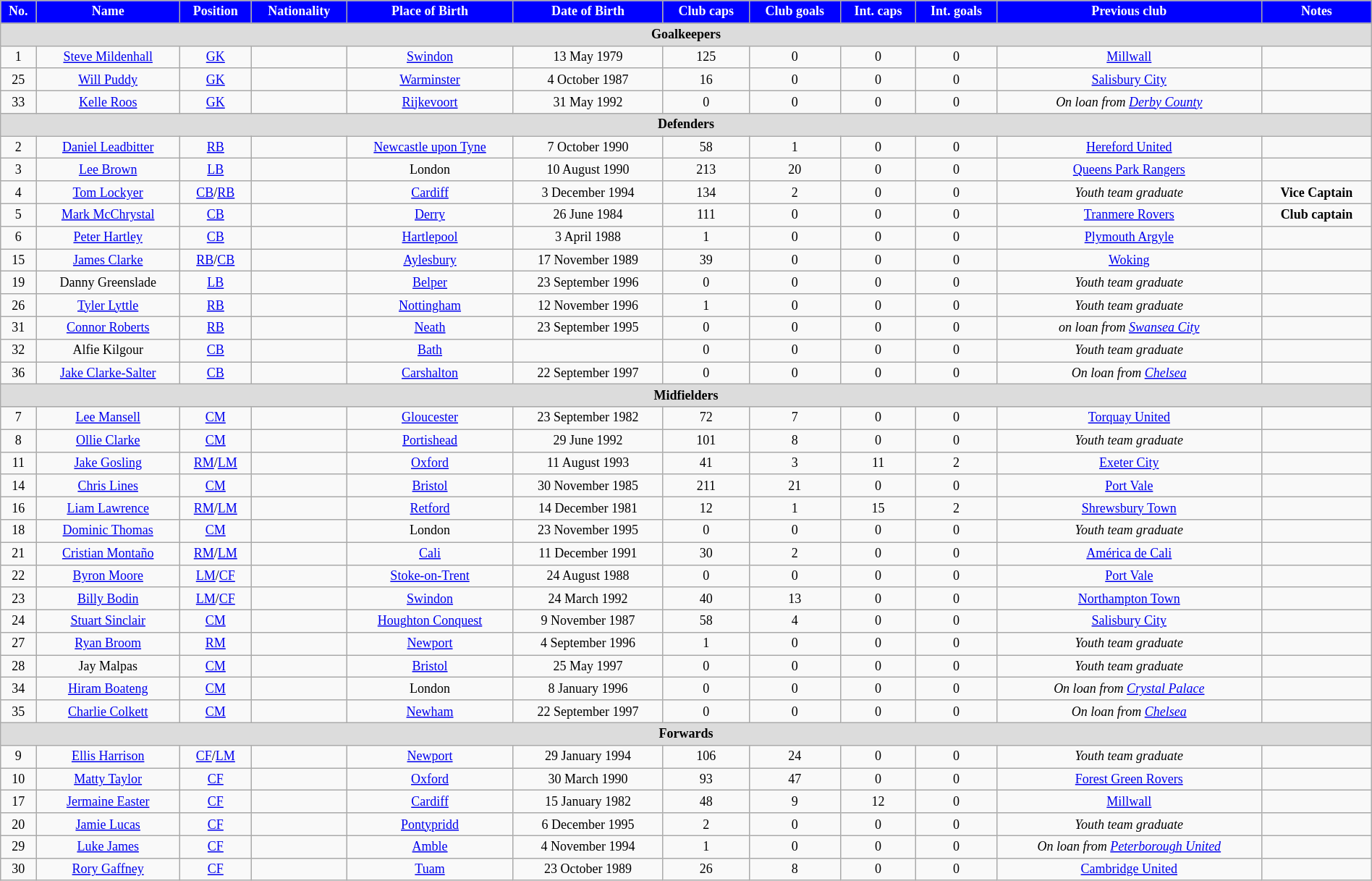<table class="wikitable" style="text-align:center; font-size:75%; width:100%;">
<tr>
<th style="background:blue; color:#fff; text-align:center;">No.</th>
<th style="background:blue; color:#fff; text-align:center;">Name</th>
<th style="background:blue; color:#fff; text-align:center;">Position</th>
<th style="background:blue; color:#fff; text-align:center;">Nationality</th>
<th style="background:blue; color:#fff; text-align:center;">Place of Birth</th>
<th style="background:blue; color:#fff; text-align:center;">Date of Birth</th>
<th style="background:blue; color:#fff; text-align:center;">Club caps</th>
<th style="background:blue; color:#fff; text-align:center;">Club goals</th>
<th style="background:blue; color:#fff; text-align:center;">Int. caps</th>
<th style="background:blue; color:#fff; text-align:center;">Int. goals</th>
<th style="background:blue; color:#fff; text-align:center;">Previous club</th>
<th style="background:blue; color:#fff; text-align:center;">Notes</th>
</tr>
<tr>
<th colspan="12"  style="background:#dcdcdc; text-align:center;">Goalkeepers</th>
</tr>
<tr>
<td>1</td>
<td><a href='#'>Steve Mildenhall</a></td>
<td><a href='#'>GK</a></td>
<td></td>
<td><a href='#'>Swindon</a></td>
<td>13 May 1979</td>
<td>125</td>
<td>0</td>
<td>0</td>
<td>0</td>
<td><a href='#'>Millwall</a></td>
<td></td>
</tr>
<tr>
<td>25</td>
<td><a href='#'>Will Puddy</a></td>
<td><a href='#'>GK</a></td>
<td></td>
<td><a href='#'>Warminster</a></td>
<td>4 October 1987</td>
<td>16</td>
<td>0</td>
<td>0</td>
<td>0</td>
<td><a href='#'>Salisbury City</a></td>
<td></td>
</tr>
<tr>
<td>33</td>
<td><a href='#'>Kelle Roos</a></td>
<td><a href='#'>GK</a></td>
<td></td>
<td><a href='#'>Rijkevoort</a></td>
<td>31 May 1992</td>
<td>0</td>
<td>0</td>
<td>0</td>
<td>0</td>
<td><em>On loan from <a href='#'>Derby County</a></em></td>
<td></td>
</tr>
<tr>
<th colspan="12"  style="background:#dcdcdc; text-align:center;">Defenders</th>
</tr>
<tr>
<td>2</td>
<td><a href='#'>Daniel Leadbitter</a></td>
<td><a href='#'>RB</a></td>
<td></td>
<td><a href='#'>Newcastle upon Tyne</a></td>
<td>7 October 1990</td>
<td>58</td>
<td>1</td>
<td>0</td>
<td>0</td>
<td><a href='#'>Hereford United</a></td>
<td></td>
</tr>
<tr>
<td>3</td>
<td><a href='#'>Lee Brown</a></td>
<td><a href='#'>LB</a></td>
<td></td>
<td>London</td>
<td>10 August 1990</td>
<td>213</td>
<td>20</td>
<td>0</td>
<td>0</td>
<td><a href='#'>Queens Park Rangers</a></td>
<td></td>
</tr>
<tr>
<td>4</td>
<td><a href='#'>Tom Lockyer</a></td>
<td><a href='#'>CB</a>/<a href='#'>RB</a></td>
<td></td>
<td><a href='#'>Cardiff</a></td>
<td>3 December 1994</td>
<td>134</td>
<td>2</td>
<td>0</td>
<td>0</td>
<td><em>Youth team graduate</em></td>
<td><strong>Vice Captain</strong></td>
</tr>
<tr>
<td>5</td>
<td><a href='#'>Mark McChrystal</a></td>
<td><a href='#'>CB</a></td>
<td></td>
<td><a href='#'>Derry</a></td>
<td>26 June 1984</td>
<td>111</td>
<td>0</td>
<td>0</td>
<td>0</td>
<td><a href='#'>Tranmere Rovers</a></td>
<td><strong>Club captain</strong></td>
</tr>
<tr>
<td>6</td>
<td><a href='#'>Peter Hartley</a></td>
<td><a href='#'>CB</a></td>
<td></td>
<td><a href='#'>Hartlepool</a></td>
<td>3 April 1988</td>
<td>1</td>
<td>0</td>
<td>0</td>
<td>0</td>
<td><a href='#'>Plymouth Argyle</a></td>
<td></td>
</tr>
<tr>
<td>15</td>
<td><a href='#'>James Clarke</a></td>
<td><a href='#'>RB</a>/<a href='#'>CB</a></td>
<td></td>
<td><a href='#'>Aylesbury</a></td>
<td>17 November 1989</td>
<td>39</td>
<td>0</td>
<td>0</td>
<td>0</td>
<td><a href='#'>Woking</a></td>
<td></td>
</tr>
<tr>
<td>19</td>
<td>Danny Greenslade</td>
<td><a href='#'>LB</a></td>
<td></td>
<td><a href='#'>Belper</a></td>
<td>23 September 1996</td>
<td>0</td>
<td>0</td>
<td>0</td>
<td>0</td>
<td><em>Youth team graduate</em></td>
<td></td>
</tr>
<tr>
<td>26</td>
<td><a href='#'>Tyler Lyttle</a></td>
<td><a href='#'>RB</a></td>
<td></td>
<td><a href='#'>Nottingham</a></td>
<td>12 November 1996</td>
<td>1</td>
<td>0</td>
<td>0</td>
<td>0</td>
<td><em>Youth team graduate</em></td>
<td></td>
</tr>
<tr>
<td>31</td>
<td><a href='#'>Connor Roberts</a></td>
<td><a href='#'>RB</a></td>
<td></td>
<td><a href='#'>Neath</a></td>
<td>23 September 1995</td>
<td>0</td>
<td>0</td>
<td>0</td>
<td>0</td>
<td><em>on loan from <a href='#'>Swansea City</a></em></td>
<td></td>
</tr>
<tr>
<td>32</td>
<td>Alfie Kilgour</td>
<td><a href='#'>CB</a></td>
<td></td>
<td><a href='#'>Bath</a></td>
<td></td>
<td>0</td>
<td>0</td>
<td>0</td>
<td>0</td>
<td><em>Youth team graduate</em></td>
<td></td>
</tr>
<tr>
<td>36</td>
<td><a href='#'>Jake Clarke-Salter</a></td>
<td><a href='#'>CB</a></td>
<td></td>
<td><a href='#'>Carshalton</a></td>
<td>22 September 1997</td>
<td>0</td>
<td>0</td>
<td>0</td>
<td>0</td>
<td><em>On loan from <a href='#'>Chelsea</a></em></td>
<td></td>
</tr>
<tr>
<th colspan="12"  style="background:#dcdcdc; text-align:center;">Midfielders</th>
</tr>
<tr>
<td>7</td>
<td><a href='#'>Lee Mansell</a></td>
<td><a href='#'>CM</a></td>
<td></td>
<td><a href='#'>Gloucester</a></td>
<td>23 September 1982</td>
<td>72</td>
<td>7</td>
<td>0</td>
<td>0</td>
<td><a href='#'>Torquay United</a></td>
<td></td>
</tr>
<tr>
<td>8</td>
<td><a href='#'>Ollie Clarke</a></td>
<td><a href='#'>CM</a></td>
<td></td>
<td><a href='#'>Portishead</a></td>
<td>29 June 1992</td>
<td>101</td>
<td>8</td>
<td>0</td>
<td>0</td>
<td><em>Youth team graduate</em></td>
<td></td>
</tr>
<tr>
<td>11</td>
<td><a href='#'>Jake Gosling</a></td>
<td><a href='#'>RM</a>/<a href='#'>LM</a></td>
<td></td>
<td> <a href='#'>Oxford</a></td>
<td>11 August 1993</td>
<td>41</td>
<td>3</td>
<td>11</td>
<td>2</td>
<td><a href='#'>Exeter City</a></td>
<td></td>
</tr>
<tr>
<td>14</td>
<td><a href='#'>Chris Lines</a></td>
<td><a href='#'>CM</a></td>
<td></td>
<td><a href='#'>Bristol</a></td>
<td>30 November 1985</td>
<td>211</td>
<td>21</td>
<td>0</td>
<td>0</td>
<td><a href='#'>Port Vale</a></td>
<td></td>
</tr>
<tr>
<td>16</td>
<td><a href='#'>Liam Lawrence</a></td>
<td><a href='#'>RM</a>/<a href='#'>LM</a></td>
<td></td>
<td> <a href='#'>Retford</a></td>
<td>14 December 1981</td>
<td>12</td>
<td>1</td>
<td>15</td>
<td>2</td>
<td><a href='#'>Shrewsbury Town</a></td>
<td></td>
</tr>
<tr>
<td>18</td>
<td><a href='#'>Dominic Thomas</a></td>
<td><a href='#'>CM</a></td>
<td></td>
<td>London</td>
<td>23 November 1995</td>
<td>0</td>
<td>0</td>
<td>0</td>
<td>0</td>
<td><em>Youth team graduate</em></td>
<td></td>
</tr>
<tr>
<td>21</td>
<td><a href='#'>Cristian Montaño</a></td>
<td><a href='#'>RM</a>/<a href='#'>LM</a></td>
<td></td>
<td><a href='#'>Cali</a></td>
<td>11 December 1991</td>
<td>30</td>
<td>2</td>
<td>0</td>
<td>0</td>
<td><a href='#'>América de Cali</a></td>
<td></td>
</tr>
<tr>
<td>22</td>
<td><a href='#'>Byron Moore</a></td>
<td><a href='#'>LM</a>/<a href='#'>CF</a></td>
<td></td>
<td><a href='#'>Stoke-on-Trent</a></td>
<td>24 August 1988</td>
<td>0</td>
<td>0</td>
<td>0</td>
<td>0</td>
<td><a href='#'>Port Vale</a></td>
<td></td>
</tr>
<tr>
<td>23</td>
<td><a href='#'>Billy Bodin</a></td>
<td><a href='#'>LM</a>/<a href='#'>CF</a></td>
<td></td>
<td> <a href='#'>Swindon</a></td>
<td>24 March 1992</td>
<td>40</td>
<td>13</td>
<td>0</td>
<td>0</td>
<td><a href='#'>Northampton Town</a></td>
<td></td>
</tr>
<tr>
<td>24</td>
<td><a href='#'>Stuart Sinclair</a></td>
<td><a href='#'>CM</a></td>
<td></td>
<td><a href='#'>Houghton Conquest</a></td>
<td>9 November 1987</td>
<td>58</td>
<td>4</td>
<td>0</td>
<td>0</td>
<td><a href='#'>Salisbury City</a></td>
<td></td>
</tr>
<tr>
<td>27</td>
<td><a href='#'>Ryan Broom</a></td>
<td><a href='#'>RM</a></td>
<td></td>
<td><a href='#'>Newport</a></td>
<td>4 September 1996</td>
<td>1</td>
<td>0</td>
<td>0</td>
<td>0</td>
<td><em>Youth team graduate</em></td>
<td></td>
</tr>
<tr>
<td>28</td>
<td>Jay Malpas</td>
<td><a href='#'>CM</a></td>
<td></td>
<td><a href='#'>Bristol</a></td>
<td>25 May 1997</td>
<td>0</td>
<td>0</td>
<td>0</td>
<td>0</td>
<td><em>Youth team graduate</em></td>
<td></td>
</tr>
<tr>
<td>34</td>
<td><a href='#'>Hiram Boateng</a></td>
<td><a href='#'>CM</a></td>
<td></td>
<td>London</td>
<td>8 January 1996</td>
<td>0</td>
<td>0</td>
<td>0</td>
<td>0</td>
<td><em>On loan from <a href='#'>Crystal Palace</a></em></td>
<td></td>
</tr>
<tr>
<td>35</td>
<td><a href='#'>Charlie Colkett</a></td>
<td><a href='#'>CM</a></td>
<td></td>
<td><a href='#'>Newham</a></td>
<td>22 September 1997</td>
<td>0</td>
<td>0</td>
<td>0</td>
<td>0</td>
<td><em>On loan from <a href='#'>Chelsea</a></em></td>
<td></td>
</tr>
<tr>
<th colspan="12"  style="background:#dcdcdc; text-align:center;">Forwards</th>
</tr>
<tr>
<td>9</td>
<td><a href='#'>Ellis Harrison</a></td>
<td><a href='#'>CF</a>/<a href='#'>LM</a></td>
<td></td>
<td><a href='#'>Newport</a></td>
<td>29 January 1994</td>
<td>106</td>
<td>24</td>
<td>0</td>
<td>0</td>
<td><em>Youth team graduate</em></td>
<td></td>
</tr>
<tr>
<td>10</td>
<td><a href='#'>Matty Taylor</a></td>
<td><a href='#'>CF</a></td>
<td></td>
<td><a href='#'>Oxford</a></td>
<td>30 March 1990</td>
<td>93</td>
<td>47</td>
<td>0</td>
<td>0</td>
<td><a href='#'>Forest Green Rovers</a></td>
<td></td>
</tr>
<tr>
<td>17</td>
<td><a href='#'>Jermaine Easter</a></td>
<td><a href='#'>CF</a></td>
<td></td>
<td><a href='#'>Cardiff</a></td>
<td>15 January 1982</td>
<td>48</td>
<td>9</td>
<td>12</td>
<td>0</td>
<td><a href='#'>Millwall</a></td>
<td></td>
</tr>
<tr>
<td>20</td>
<td><a href='#'>Jamie Lucas</a></td>
<td><a href='#'>CF</a></td>
<td></td>
<td><a href='#'>Pontypridd</a></td>
<td>6 December 1995</td>
<td>2</td>
<td>0</td>
<td>0</td>
<td>0</td>
<td><em>Youth team graduate</em></td>
<td></td>
</tr>
<tr>
<td>29</td>
<td><a href='#'>Luke James</a></td>
<td><a href='#'>CF</a></td>
<td></td>
<td><a href='#'>Amble</a></td>
<td>4 November 1994</td>
<td>1</td>
<td>0</td>
<td>0</td>
<td>0</td>
<td><em>On loan from <a href='#'>Peterborough United</a></em></td>
<td></td>
</tr>
<tr>
<td>30</td>
<td><a href='#'>Rory Gaffney</a></td>
<td><a href='#'>CF</a></td>
<td></td>
<td><a href='#'>Tuam</a></td>
<td>23 October 1989</td>
<td>26</td>
<td>8</td>
<td>0</td>
<td>0</td>
<td><a href='#'>Cambridge United</a></td>
<td></td>
</tr>
</table>
